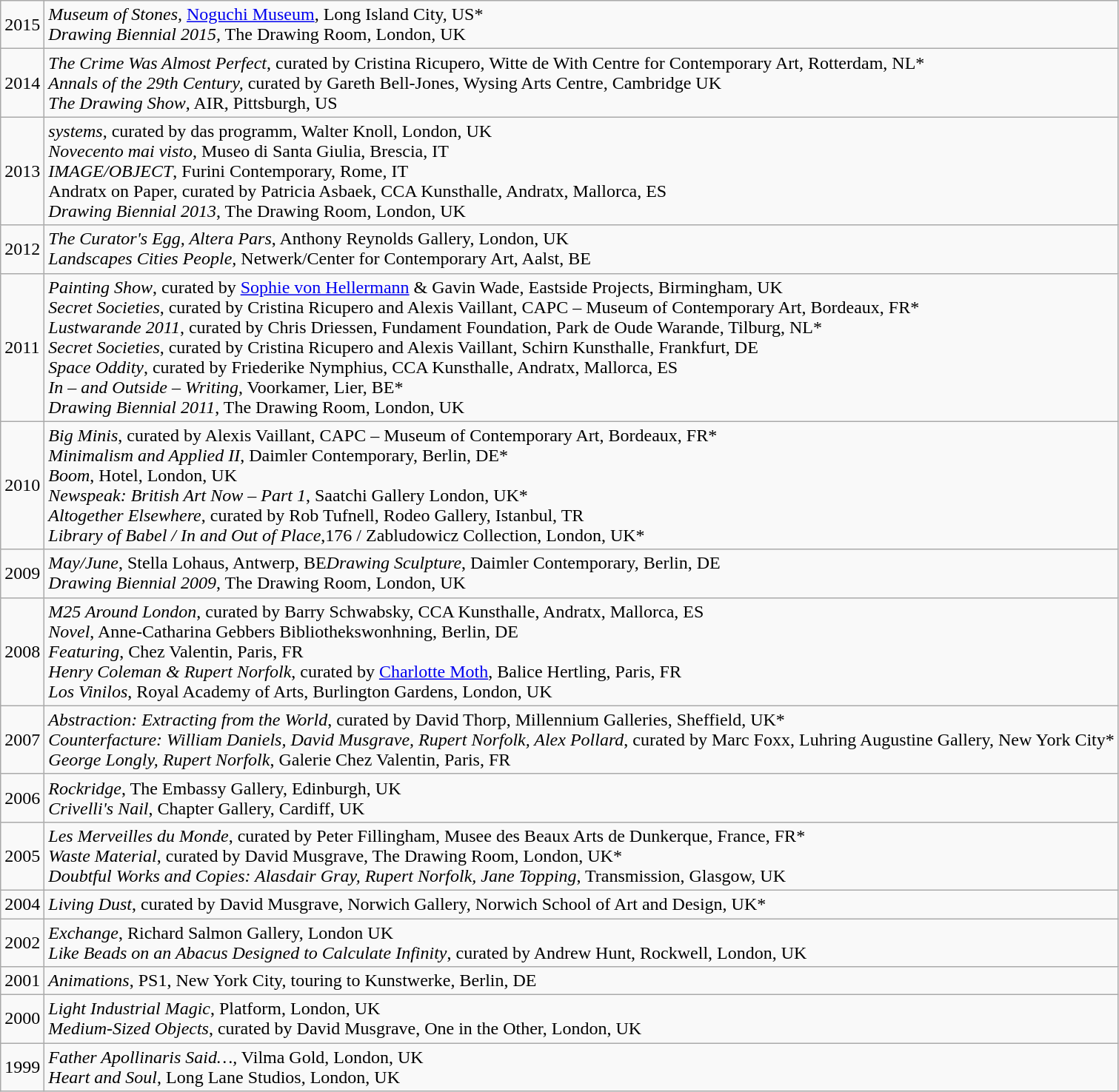<table class="wikitable">
<tr>
<td>2015</td>
<td><em>Museum of Stones,</em>  <a href='#'>Noguchi Museum</a>, Long Island City, US*<br><em>Drawing Biennial 2015,</em> The Drawing Room<em>,</em> London<em>,</em> UK</td>
</tr>
<tr>
<td>2014</td>
<td><em>The Crime Was Almost Perfect</em>, curated by Cristina Ricupero, Witte de With Centre for Contemporary Art, Rotterdam, NL*<br><em>Annals of the 29th Century,</em> curated by Gareth Bell-Jones, Wysing Arts Centre, Cambridge UK<br><em>The Drawing Show</em>, AIR, Pittsburgh, US</td>
</tr>
<tr>
<td>2013</td>
<td><em>systems</em>, curated by das programm, Walter Knoll, London, UK<br><em>Novecento mai visto</em>, Museo di Santa Giulia, Brescia, IT<br><em>IMAGE/OBJECT</em>, Furini Contemporary, Rome, IT<br>Andratx on Paper, curated by Patricia Asbaek, CCA Kunsthalle, Andratx, Mallorca, ES<br><em>Drawing Biennial 2013</em>, The Drawing Room, London, UK</td>
</tr>
<tr>
<td>2012</td>
<td><em>The Curator's Egg, Altera Pars</em>, Anthony Reynolds Gallery, London, UK<br><em>Landscapes Cities People,</em> Netwerk/Center for Contemporary Art, Aalst, BE</td>
</tr>
<tr>
<td>2011</td>
<td><em>Painting Show</em>, curated by <a href='#'>Sophie von Hellermann</a> & Gavin Wade, Eastside Projects, Birmingham, UK<br><em>Secret Societies</em>, curated by Cristina Ricupero and Alexis Vaillant, CAPC – Museum of Contemporary Art, Bordeaux, FR*<br><em>Lustwarande 2011</em>, curated by Chris Driessen, Fundament Foundation, Park de Oude Warande, Tilburg, NL*<br><em>Secret Societies</em>, curated by Cristina Ricupero and Alexis Vaillant, Schirn Kunsthalle, Frankfurt, DE<br><em>Space Oddity</em>, curated by Friederike Nymphius, CCA Kunsthalle, Andratx, Mallorca, ES<br><em>In – and Outside – Writing</em>, Voorkamer, Lier, BE*<br><em>Drawing Biennial 2011</em>, The Drawing Room, London, UK</td>
</tr>
<tr>
<td>2010</td>
<td><em>Big Minis</em>, curated by Alexis Vaillant, CAPC – Museum of Contemporary Art, Bordeaux, FR*<br><em>Minimalism and Applied II</em>, Daimler Contemporary, Berlin, DE*<br><em>Boom</em>, Hotel, London, UK<br><em>Newspeak: British Art Now – Part 1</em>, Saatchi Gallery London, UK*<br><em>Altogether Elsewhere</em>, curated by Rob Tufnell, Rodeo Gallery, Istanbul,  TR<br><em>Library of Babel / In and Out of Place</em>,176 / Zabludowicz Collection,  London, UK*</td>
</tr>
<tr>
<td>2009</td>
<td><em>May/June</em>, Stella Lohaus, Antwerp, BE<em>Drawing Sculpture</em>, Daimler Contemporary, Berlin, DE<br><em>Drawing Biennial 2009</em>, The Drawing Room, London, UK</td>
</tr>
<tr>
<td>2008</td>
<td><em>M25 Around London</em>, curated by Barry Schwabsky, CCA Kunsthalle, Andratx, Mallorca, ES<br><em>Novel</em>, Anne-Catharina Gebbers Bibliothekswonhning, Berlin, DE<br><em>Featuring</em>, Chez Valentin, Paris, FR<br><em>Henry Coleman & Rupert Norfolk</em>, curated by <a href='#'>Charlotte Moth</a>, Balice Hertling, Paris, FR<br><em>Los Vinilos</em>, Royal Academy of Arts, Burlington Gardens, London, UK</td>
</tr>
<tr>
<td>2007</td>
<td><em>Abstraction:  Extracting from the World</em>,  curated by David Thorp, Millennium Galleries, Sheffield, UK*<br><em>Counterfacture: William Daniels, David Musgrave, Rupert Norfolk, Alex  Pollard</em>, curated by Marc Foxx, Luhring Augustine Gallery, New York City*<br><em>George Longly, Rupert Norfolk</em>, Galerie Chez Valentin, Paris, FR</td>
</tr>
<tr>
<td>2006</td>
<td><em>Rockridge</em>, The Embassy Gallery, Edinburgh, UK<br><em>Crivelli's Nail</em>, Chapter Gallery, Cardiff, UK</td>
</tr>
<tr>
<td>2005</td>
<td><em>Les Merveilles du Monde</em>, curated by Peter Fillingham, Musee des Beaux Arts de Dunkerque, France, FR*<br><em>Waste Material</em>, curated by David Musgrave, The Drawing Room, London, UK*<br><em>Doubtful Works and Copies: Alasdair Gray, Rupert Norfolk, Jane Topping</em>,  Transmission, Glasgow, UK</td>
</tr>
<tr>
<td>2004</td>
<td><em>Living Dust</em>, curated by David Musgrave, Norwich Gallery, Norwich School of Art and Design, UK*</td>
</tr>
<tr>
<td>2002</td>
<td><em>Exchange</em>, Richard Salmon Gallery, London UK<br><em>Like Beads on an Abacus Designed to Calculate Infinity</em>, curated by Andrew Hunt, Rockwell, London, UK</td>
</tr>
<tr>
<td>2001</td>
<td><em>Animations</em>, PS1, New York City, touring to Kunstwerke, Berlin, DE</td>
</tr>
<tr>
<td>2000</td>
<td><em>Light Industrial Magic</em>, Platform, London, UK<br><em>Medium-Sized Objects</em>, curated by David Musgrave, One in the Other, London, UK</td>
</tr>
<tr>
<td>1999</td>
<td><em>Father Apollinaris Said…,</em>  Vilma Gold, London, UK<br><em>Heart and Soul</em>, Long Lane Studios, London, UK</td>
</tr>
</table>
